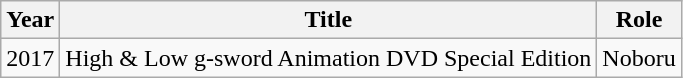<table class="wikitable">
<tr>
<th>Year</th>
<th>Title</th>
<th>Role</th>
</tr>
<tr>
<td>2017</td>
<td>High & Low g-sword Animation DVD Special Edition</td>
<td>Noboru<br></td>
</tr>
</table>
